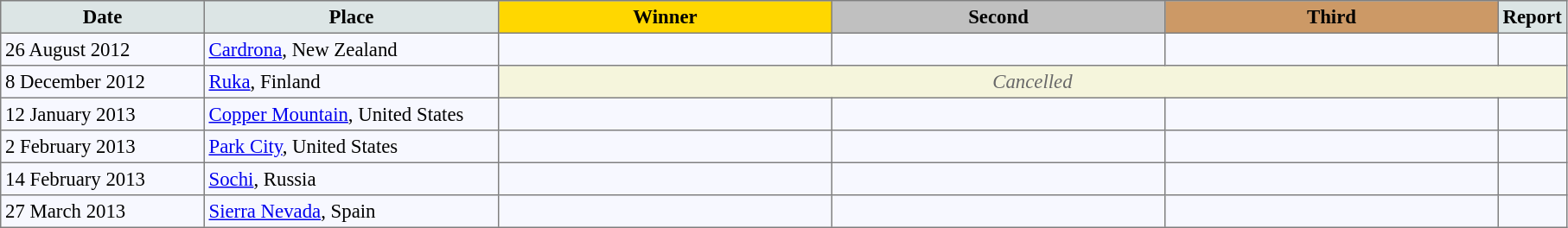<table bgcolor="#f7f8ff" cellpadding="3" cellspacing="0" border="1" style="font-size: 95%; border: gray solid 1px; border-collapse: collapse;">
<tr bgcolor="#CCCCCC">
<td align="center" bgcolor="#DCE5E5" width="150"><strong>Date</strong></td>
<td align="center" bgcolor="#DCE5E5" width="220"><strong>Place</strong></td>
<td align="center" bgcolor="gold" width="250"><strong>Winner</strong></td>
<td align="center" bgcolor="silver" width="250"><strong>Second</strong></td>
<td align="center" bgcolor="CC9966" width="250"><strong>Third</strong></td>
<td align="center" bgcolor="#DCE5E5"><strong>Report</strong></td>
</tr>
<tr align="left">
<td>26 August 2012</td>
<td> <a href='#'>Cardrona</a>, New Zealand</td>
<td></td>
<td></td>
<td></td>
<td></td>
</tr>
<tr>
<td>8 December 2012</td>
<td> <a href='#'>Ruka</a>, Finland</td>
<td colspan=4 align=center bgcolor="F5F5DC" style=color:#696969><em>Cancelled</em></td>
</tr>
<tr align="left">
<td>12 January 2013</td>
<td> <a href='#'>Copper Mountain</a>, United States</td>
<td></td>
<td></td>
<td></td>
<td></td>
</tr>
<tr align="left">
<td>2 February 2013</td>
<td> <a href='#'>Park City</a>, United States</td>
<td></td>
<td></td>
<td></td>
<td></td>
</tr>
<tr align="left">
<td>14 February 2013</td>
<td> <a href='#'>Sochi</a>, Russia</td>
<td></td>
<td></td>
<td></td>
<td></td>
</tr>
<tr align="left">
<td>27 March 2013</td>
<td> <a href='#'>Sierra Nevada</a>, Spain</td>
<td></td>
<td></td>
<td></td>
<td></td>
</tr>
</table>
